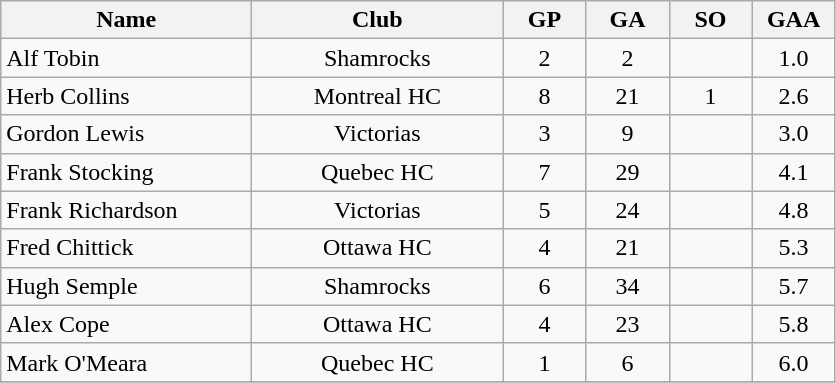<table class="wikitable" style="text-align:center;">
<tr>
<th style="width:10em">Name</th>
<th style="width:10em">Club</th>
<th style="width:3em">GP</th>
<th style="width:3em">GA</th>
<th style="width:3em">SO</th>
<th style="width:3em">GAA</th>
</tr>
<tr>
<td align="left">Alf Tobin</td>
<td>Shamrocks</td>
<td>2</td>
<td>2</td>
<td></td>
<td>1.0</td>
</tr>
<tr>
<td align="left">Herb Collins</td>
<td>Montreal HC</td>
<td>8</td>
<td>21</td>
<td>1</td>
<td>2.6</td>
</tr>
<tr>
<td align="left">Gordon Lewis</td>
<td>Victorias</td>
<td>3</td>
<td>9</td>
<td></td>
<td>3.0</td>
</tr>
<tr>
<td align="left">Frank Stocking</td>
<td>Quebec HC</td>
<td>7</td>
<td>29</td>
<td></td>
<td>4.1</td>
</tr>
<tr>
<td align="left">Frank Richardson</td>
<td>Victorias</td>
<td>5</td>
<td>24</td>
<td></td>
<td>4.8</td>
</tr>
<tr>
<td align="left">Fred Chittick</td>
<td>Ottawa HC</td>
<td>4</td>
<td>21</td>
<td></td>
<td>5.3</td>
</tr>
<tr>
<td align="left">Hugh Semple</td>
<td>Shamrocks</td>
<td>6</td>
<td>34</td>
<td></td>
<td>5.7</td>
</tr>
<tr>
<td align="left">Alex Cope</td>
<td>Ottawa HC</td>
<td>4</td>
<td>23</td>
<td></td>
<td>5.8</td>
</tr>
<tr>
<td align="left">Mark O'Meara</td>
<td>Quebec HC</td>
<td>1</td>
<td>6</td>
<td></td>
<td>6.0</td>
</tr>
<tr>
</tr>
</table>
